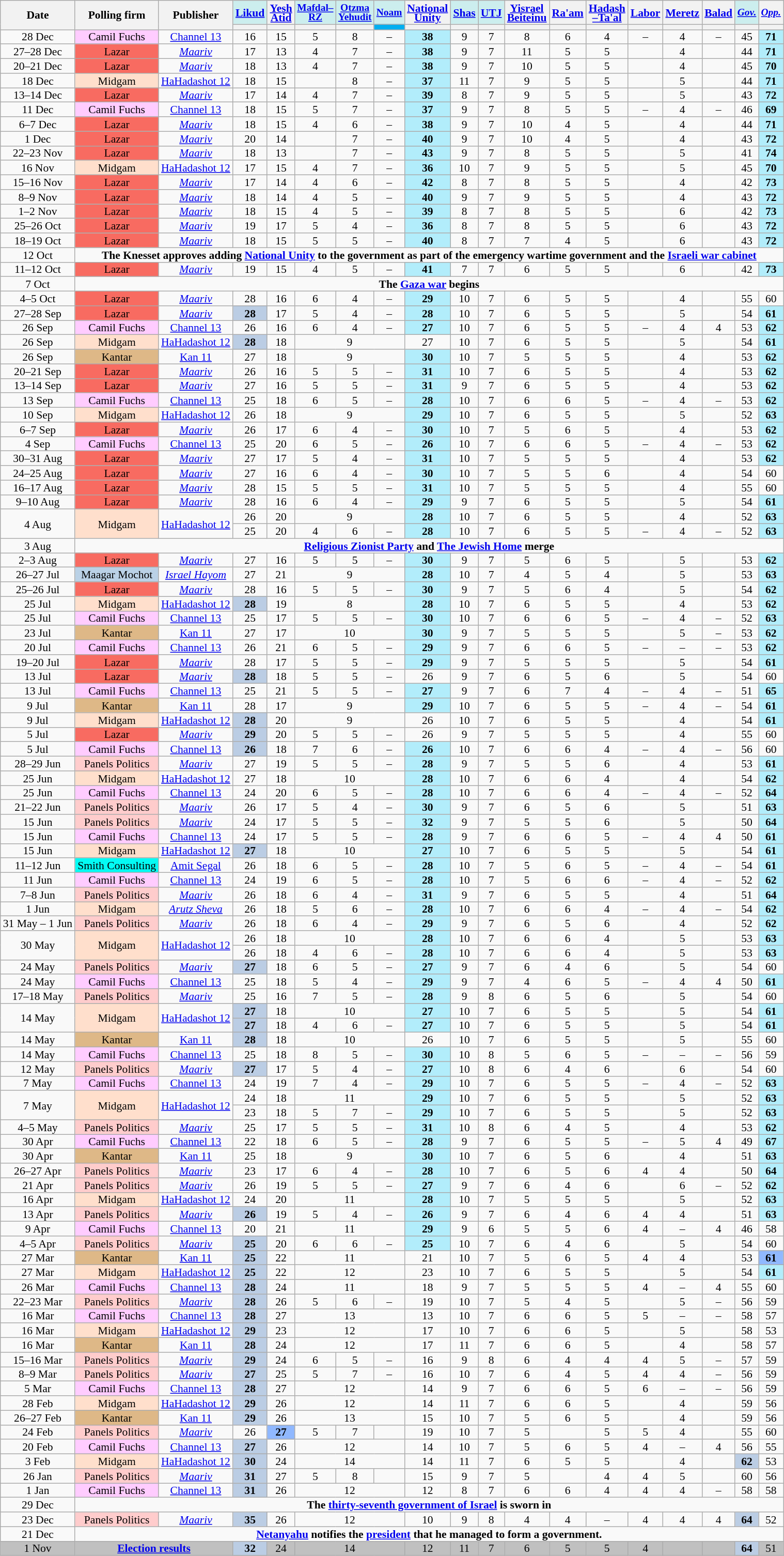<table class="wikitable sortable" style=text-align:center;font-size:90%;line-height:12px>
<tr>
<th rowspan=2>Date</th>
<th rowspan=2>Polling firm</th>
<th rowspan=2>Publisher</th>
<th style=background:#cee><a href='#'>Likud</a></th>
<th><a href='#'>Yesh<br>Atid</a></th>
<th style=background:#cee;font-size:90%><a href='#'>Mafdal–<br>RZ</a></th>
<th style=background:#cee;font-size:90%><a href='#'>Otzma<br>Yehudit</a></th>
<th style=background:#cee;font-size:90%><a href='#'>Noam</a></th>
<th><a href='#'>National<br>Unity</a></th>
<th style=background:#cee><a href='#'>Shas</a></th>
<th style=background:#cee><a href='#'>UTJ</a></th>
<th><a href='#'>Yisrael<br>Beiteinu</a></th>
<th><a href='#'>Ra'am</a></th>
<th><a href='#'>Hadash<br>–Ta'al</a></th>
<th><a href='#'>Labor</a></th>
<th><a href='#'>Meretz</a></th>
<th><a href='#'>Balad</a></th>
<th style=background:#cee;font-size:90%><a href='#'><em>Gov.</em></a></th>
<th style=font-size:90%><a href='#'><em>Opp.</em></a></th>
</tr>
<tr>
<th style=background:></th>
<th style=background:></th>
<th style=background:></th>
<th style=background:></th>
<th style=background:#01AFF0></th>
<th style=background:></th>
<th style=background:></th>
<th style=background:></th>
<th style=background:></th>
<th style=background:></th>
<th style=background:></th>
<th style=background:></th>
<th style=background:></th>
<th style=background:></th>
<th style=background:></th>
<th style=background:></th>
</tr>
<tr>
<td data-sort-value=2023-12-28>28 Dec</td>
<td style=background:#FFCCFF>Camil Fuchs</td>
<td><a href='#'>Channel 13</a></td>
<td>16</td>
<td>15</td>
<td>5</td>
<td>8</td>
<td>–</td>
<td style=background:#B2EDFB><strong>38</strong></td>
<td>9</td>
<td>7</td>
<td>8</td>
<td>6</td>
<td>4</td>
<td>–</td>
<td>4</td>
<td>–</td>
<td>45</td>
<td style=background:#B2EDFB><strong>71</strong></td>
</tr>
<tr>
<td data-sort-value=2023-12-28>27–28 Dec</td>
<td style=background:#F86B61>Lazar</td>
<td><em><a href='#'>Maariv</a></em></td>
<td>17</td>
<td>13</td>
<td>4</td>
<td>7</td>
<td>–</td>
<td style=background:#B2EDFB><strong>38</strong></td>
<td>9</td>
<td>7</td>
<td>11</td>
<td>5</td>
<td>5</td>
<td></td>
<td>4</td>
<td></td>
<td>44</td>
<td style=background:#B2EDFB><strong>71</strong></td>
</tr>
<tr>
<td data-sort-value=2023-12-21>20–21 Dec</td>
<td style=background:#F86B61>Lazar</td>
<td><em><a href='#'>Maariv</a></em></td>
<td>18</td>
<td>13</td>
<td>4</td>
<td>7</td>
<td>–</td>
<td style=background:#B2EDFB><strong>38</strong></td>
<td>9</td>
<td>7</td>
<td>10</td>
<td>5</td>
<td>5</td>
<td></td>
<td>4</td>
<td></td>
<td>45</td>
<td style=background:#B2EDFB><strong>70</strong></td>
</tr>
<tr>
<td data-sort-value=2023-12-18>18 Dec</td>
<td style=background:#FFDFCC>Midgam</td>
<td><a href='#'>HaHadashot 12</a></td>
<td>18</td>
<td>15</td>
<td></td>
<td>8</td>
<td>–</td>
<td style=background:#B2EDFB><strong>37</strong></td>
<td>11</td>
<td>7</td>
<td>9</td>
<td>5</td>
<td>5</td>
<td></td>
<td>5</td>
<td></td>
<td>44</td>
<td style=background:#B2EDFB><strong>71</strong></td>
</tr>
<tr>
<td data-sort-value=2023-12-14>13–14 Dec</td>
<td style=background:#F86B61>Lazar</td>
<td><em><a href='#'>Maariv</a></em></td>
<td>17</td>
<td>14</td>
<td>4</td>
<td>7</td>
<td>–</td>
<td style=background:#B2EDFB><strong>39</strong></td>
<td>8</td>
<td>7</td>
<td>9</td>
<td>5</td>
<td>5</td>
<td></td>
<td>5</td>
<td></td>
<td>43</td>
<td style=background:#B2EDFB><strong>72</strong></td>
</tr>
<tr>
<td data-sort-value=2023-12-11>11 Dec</td>
<td style=background:#FFCCFF>Camil Fuchs</td>
<td><a href='#'>Channel 13</a></td>
<td>18</td>
<td>15</td>
<td>5</td>
<td>7</td>
<td>–</td>
<td style=background:#B2EDFB><strong>37</strong></td>
<td>9</td>
<td>7</td>
<td>8</td>
<td>5</td>
<td>5</td>
<td>–</td>
<td>4</td>
<td>–</td>
<td>46</td>
<td style=background:#B2EDFB><strong>69</strong></td>
</tr>
<tr>
<td data-sort-value=2023-12-07>6–7 Dec</td>
<td style=background:#F86B61>Lazar</td>
<td><em><a href='#'>Maariv</a></em></td>
<td>18</td>
<td>15</td>
<td>4</td>
<td>6</td>
<td>–</td>
<td style=background:#B2EDFB><strong>38</strong></td>
<td>9</td>
<td>7</td>
<td>10</td>
<td>4</td>
<td>5</td>
<td></td>
<td>4</td>
<td></td>
<td>44</td>
<td style=background:#B2EDFB><strong>71</strong></td>
</tr>
<tr>
<td data-sort-value=2023-12-01>1 Dec</td>
<td style=background:#F86B61>Lazar</td>
<td><em><a href='#'>Maariv</a></em></td>
<td>20</td>
<td>14</td>
<td></td>
<td>7</td>
<td>–</td>
<td style=background:#B2EDFB><strong>40</strong></td>
<td>9</td>
<td>7</td>
<td>10</td>
<td>4</td>
<td>5</td>
<td></td>
<td>4</td>
<td></td>
<td>43</td>
<td style=background:#B2EDFB><strong>72</strong></td>
</tr>
<tr>
<td data-sort-value=2023-11-23>22–23 Nov</td>
<td style=background:#F86B61>Lazar</td>
<td><em><a href='#'>Maariv</a></em></td>
<td>18</td>
<td>13</td>
<td></td>
<td>7</td>
<td>–</td>
<td style=background:#B2EDFB><strong>43</strong></td>
<td>9</td>
<td>7</td>
<td>8</td>
<td>5</td>
<td>5</td>
<td></td>
<td>5</td>
<td></td>
<td>41</td>
<td style=background:#B2EDFB><strong>74</strong></td>
</tr>
<tr>
<td data-sort-value=2023-11-16>16 Nov</td>
<td style=background:#FFDFCC>Midgam</td>
<td><a href='#'>HaHadashot 12</a></td>
<td>17</td>
<td>15</td>
<td>4</td>
<td>7</td>
<td>–</td>
<td style=background:#B2EDFB><strong>36</strong></td>
<td>10</td>
<td>7</td>
<td>9</td>
<td>5</td>
<td>5</td>
<td></td>
<td>5</td>
<td></td>
<td>45</td>
<td style=background:#B2EDFB><strong>70</strong></td>
</tr>
<tr>
<td data-sort-value=2023-11-16>15–16 Nov</td>
<td style=background:#F86B61>Lazar</td>
<td><em><a href='#'>Maariv</a></em></td>
<td>17</td>
<td>14</td>
<td>4</td>
<td>6</td>
<td>–</td>
<td style=background:#B2EDFB><strong>42</strong></td>
<td>8</td>
<td>7</td>
<td>8</td>
<td>5</td>
<td>5</td>
<td></td>
<td>4</td>
<td></td>
<td>42</td>
<td style=background:#B2EDFB><strong>73</strong></td>
</tr>
<tr>
<td data-sort-value=2023-11-09>8–9 Nov</td>
<td style=background:#F86B61>Lazar</td>
<td><em><a href='#'>Maariv</a></em></td>
<td>18</td>
<td>14</td>
<td>4</td>
<td>5</td>
<td>–</td>
<td style=background:#B2EDFB><strong>40</strong></td>
<td>9</td>
<td>7</td>
<td>9</td>
<td>5</td>
<td>5</td>
<td></td>
<td>4</td>
<td></td>
<td>43</td>
<td style=background:#B2EDFB><strong>72</strong></td>
</tr>
<tr>
<td data-sort-value=2023-11-02>1–2 Nov</td>
<td style=background:#F86B61>Lazar</td>
<td><em><a href='#'>Maariv</a></em></td>
<td>18</td>
<td>15</td>
<td>4</td>
<td>5</td>
<td>–</td>
<td style=background:#B2EDFB><strong>39</strong></td>
<td>8</td>
<td>7</td>
<td>8</td>
<td>5</td>
<td>5</td>
<td></td>
<td>6</td>
<td></td>
<td>42</td>
<td style=background:#B2EDFB><strong>73</strong></td>
</tr>
<tr>
<td data-sort-value=2023-10-26>25–26 Oct</td>
<td style=background:#F86B61>Lazar</td>
<td><em><a href='#'>Maariv</a></em></td>
<td>19</td>
<td>17</td>
<td>5</td>
<td>4</td>
<td>–</td>
<td style=background:#B2EDFB><strong>36</strong></td>
<td>8</td>
<td>7</td>
<td>8</td>
<td>5</td>
<td>5</td>
<td></td>
<td>6</td>
<td></td>
<td>43</td>
<td style=background:#B2EDFB><strong>72</strong></td>
</tr>
<tr>
<td data-sort-value=2023-10-19>18–19 Oct</td>
<td style=background:#F86B61>Lazar</td>
<td><em><a href='#'>Maariv</a></em></td>
<td>18</td>
<td>15</td>
<td>5</td>
<td>5</td>
<td>–</td>
<td style=background:#B2EDFB><strong>40</strong></td>
<td>8</td>
<td>7</td>
<td>7</td>
<td>4</td>
<td>5</td>
<td></td>
<td>6</td>
<td></td>
<td>43</td>
<td style=background:#B2EDFB><strong>72</strong></td>
</tr>
<tr>
<td data-sort-value=2023-10-12>12 Oct</td>
<td colspan=18><strong>The Knesset approves adding <a href='#'>National Unity</a> to the government as part of the emergency wartime government and the <a href='#'>Israeli war cabinet</a></strong></td>
</tr>
<tr>
<td data-sort-value=2023-10-12>11–12 Oct</td>
<td style=background:#F86B61>Lazar</td>
<td><em><a href='#'>Maariv</a></em></td>
<td>19</td>
<td>15</td>
<td>4</td>
<td>5</td>
<td>–</td>
<td style=background:#B2EDFB><strong>41</strong></td>
<td>7</td>
<td>7</td>
<td>6</td>
<td>5</td>
<td>5</td>
<td></td>
<td>6</td>
<td></td>
<td>42</td>
<td style=background:#B2EDFB><strong>73</strong></td>
</tr>
<tr>
<td data-sort-value=2023-10-07>7 Oct</td>
<td colspan=18><strong>The <a href='#'>Gaza war</a> begins</strong></td>
</tr>
<tr>
<td data-sort-value=2023-10-05>4–5 Oct</td>
<td style=background:#F86B61>Lazar</td>
<td><em><a href='#'>Maariv</a></em></td>
<td>28</td>
<td>16</td>
<td>6</td>
<td>4</td>
<td>–</td>
<td style=background:#B2EDFB><strong>29</strong></td>
<td>10</td>
<td>7</td>
<td>6</td>
<td>5</td>
<td>5</td>
<td></td>
<td>4</td>
<td></td>
<td>55</td>
<td>60</td>
</tr>
<tr>
<td data-sort-value=2023-09-28>27–28 Sep</td>
<td style=background:#F86B61>Lazar</td>
<td><em><a href='#'>Maariv</a></em></td>
<td style=background:#BBCDE4><strong>28</strong></td>
<td>17</td>
<td>5</td>
<td>4</td>
<td>–</td>
<td style=background:#B2EDFB><strong>28</strong></td>
<td>10</td>
<td>7</td>
<td>6</td>
<td>5</td>
<td>5</td>
<td></td>
<td>5</td>
<td></td>
<td>54</td>
<td style=background:#B2EDFB><strong>61</strong></td>
</tr>
<tr>
<td data-sort-value=2023-09-26>26 Sep</td>
<td style=background:#FFCCFF>Camil Fuchs</td>
<td><a href='#'>Channel 13</a></td>
<td>26</td>
<td>16</td>
<td>6</td>
<td>4</td>
<td>–</td>
<td style=background:#B2EDFB><strong>27</strong></td>
<td>10</td>
<td>7</td>
<td>6</td>
<td>5</td>
<td>5</td>
<td>–</td>
<td>4</td>
<td>4</td>
<td>53</td>
<td style=background:#B2EDFB><strong>62</strong></td>
</tr>
<tr>
<td data-sort-value=2023-09-26>26 Sep</td>
<td style=background:#FFDFCC>Midgam</td>
<td><a href='#'>HaHadashot 12</a></td>
<td style=background:#BBCDE4><strong>28</strong></td>
<td>18</td>
<td colspan=3>9</td>
<td>27</td>
<td>10</td>
<td>7</td>
<td>6</td>
<td>5</td>
<td>5</td>
<td></td>
<td>5</td>
<td></td>
<td>54</td>
<td style=background:#B2EDFB><strong>61</strong></td>
</tr>
<tr>
<td data-sort-value=2023-09-26>26 Sep</td>
<td style=background:burlywood>Kantar</td>
<td><a href='#'>Kan 11</a></td>
<td>27</td>
<td>18</td>
<td colspan=3>9</td>
<td style=background:#B2EDFB><strong>30</strong></td>
<td>10</td>
<td>7</td>
<td>5</td>
<td>5</td>
<td>5</td>
<td></td>
<td>4</td>
<td></td>
<td>53</td>
<td style=background:#B2EDFB><strong>62</strong></td>
</tr>
<tr>
<td data-sort-value=2023-09-21>20–21 Sep</td>
<td style=background:#F86B61>Lazar</td>
<td><em><a href='#'>Maariv</a></em></td>
<td>26</td>
<td>16</td>
<td>5</td>
<td>5</td>
<td>–</td>
<td style=background:#B2EDFB><strong>31</strong></td>
<td>10</td>
<td>7</td>
<td>6</td>
<td>5</td>
<td>5</td>
<td></td>
<td>4</td>
<td></td>
<td>53</td>
<td style=background:#B2EDFB><strong>62</strong></td>
</tr>
<tr>
<td data-sort-value=2023-09-14>13–14 Sep</td>
<td style=background:#F86B61>Lazar</td>
<td><em><a href='#'>Maariv</a></em></td>
<td>27</td>
<td>16</td>
<td>5</td>
<td>5</td>
<td>–</td>
<td style=background:#B2EDFB><strong>31</strong></td>
<td>9</td>
<td>7</td>
<td>6</td>
<td>5</td>
<td>5</td>
<td></td>
<td>4</td>
<td></td>
<td>53</td>
<td style=background:#B2EDFB><strong>62</strong></td>
</tr>
<tr>
<td data-sort-value=2023-09-13>13 Sep</td>
<td style=background:#FFCCFF>Camil Fuchs</td>
<td><a href='#'>Channel 13</a></td>
<td>25</td>
<td>18</td>
<td>6</td>
<td>5</td>
<td>–</td>
<td style=background:#B2EDFB><strong>28</strong></td>
<td>10</td>
<td>7</td>
<td>6</td>
<td>6</td>
<td>5</td>
<td>–</td>
<td>4</td>
<td>–</td>
<td>53</td>
<td style=background:#B2EDFB><strong>62</strong></td>
</tr>
<tr>
<td data-sort-value=2023-09-10>10 Sep</td>
<td style=background:#FFDFCC>Midgam</td>
<td><a href='#'>HaHadashot 12</a></td>
<td>26</td>
<td>18</td>
<td colspan=3>9</td>
<td style=background:#B2EDFB><strong>29</strong></td>
<td>10</td>
<td>7</td>
<td>6</td>
<td>5</td>
<td>5</td>
<td></td>
<td>5</td>
<td></td>
<td>52</td>
<td style=background:#B2EDFB><strong>63</strong></td>
</tr>
<tr>
<td data-sort-value=2023-09-07>6–7 Sep</td>
<td style=background:#F86B61>Lazar</td>
<td><em><a href='#'>Maariv</a></em></td>
<td>26</td>
<td>17</td>
<td>6</td>
<td>4</td>
<td>–</td>
<td style=background:#B2EDFB><strong>30</strong></td>
<td>10</td>
<td>7</td>
<td>5</td>
<td>6</td>
<td>5</td>
<td></td>
<td>4</td>
<td></td>
<td>53</td>
<td style=background:#B2EDFB><strong>62</strong></td>
</tr>
<tr>
<td data-sort-value=2023-09-04>4 Sep</td>
<td style=background:#FFCCFF>Camil Fuchs</td>
<td><a href='#'>Channel 13</a></td>
<td>25</td>
<td>20</td>
<td>6</td>
<td>5</td>
<td>–</td>
<td style=background:#B2EDFB><strong>26</strong></td>
<td>10</td>
<td>7</td>
<td>6</td>
<td>6</td>
<td>5</td>
<td>–</td>
<td>4</td>
<td>–</td>
<td>53</td>
<td style=background:#B2EDFB><strong>62</strong></td>
</tr>
<tr>
<td data-sort-value=2023-08-31>30–31 Aug</td>
<td style=background:#F86B61>Lazar</td>
<td><em><a href='#'>Maariv</a></em></td>
<td>27</td>
<td>17</td>
<td>5</td>
<td>4</td>
<td>–</td>
<td style=background:#B2EDFB><strong>31</strong></td>
<td>10</td>
<td>7</td>
<td>5</td>
<td>5</td>
<td>5</td>
<td></td>
<td>4</td>
<td></td>
<td>53</td>
<td style=background:#B2EDFB><strong>62</strong></td>
</tr>
<tr>
<td data-sort-value=2023-08-25>24–25 Aug</td>
<td style=background:#F86B61>Lazar</td>
<td><em><a href='#'>Maariv</a></em></td>
<td>27</td>
<td>16</td>
<td>6</td>
<td>4</td>
<td>–</td>
<td style=background:#B2EDFB><strong>30</strong></td>
<td>10</td>
<td>7</td>
<td>5</td>
<td>5</td>
<td>6</td>
<td></td>
<td>4</td>
<td></td>
<td>54</td>
<td>60</td>
</tr>
<tr>
<td data-sort-value=2023-08-17>16–17 Aug</td>
<td style=background:#F86B61>Lazar</td>
<td><em><a href='#'>Maariv</a></em></td>
<td>28</td>
<td>15</td>
<td>5</td>
<td>5</td>
<td>–</td>
<td style=background:#B2EDFB><strong>31</strong></td>
<td>10</td>
<td>7</td>
<td>5</td>
<td>5</td>
<td>5</td>
<td></td>
<td>4</td>
<td></td>
<td>55</td>
<td>60</td>
</tr>
<tr>
<td data-sort-value=2023-08-10>9–10 Aug</td>
<td style=background:#F86B61>Lazar</td>
<td><em><a href='#'>Maariv</a></em></td>
<td>28</td>
<td>16</td>
<td>6</td>
<td>4</td>
<td>–</td>
<td style=background:#B2EDFB><strong>29</strong></td>
<td>9</td>
<td>7</td>
<td>6</td>
<td>5</td>
<td>5</td>
<td></td>
<td>5</td>
<td></td>
<td>54</td>
<td style=background:#B2EDFB><strong>61</strong></td>
</tr>
<tr>
<td rowspan=2 data-sort-value=2023-08-04>4 Aug</td>
<td rowspan=2 style=background:#FFDFCC>Midgam</td>
<td rowspan=2><a href='#'>HaHadashot 12</a></td>
<td>26</td>
<td>20</td>
<td colspan=3>9</td>
<td style=background:#B2EDFB><strong>28</strong></td>
<td>10</td>
<td>7</td>
<td>6</td>
<td>5</td>
<td>5</td>
<td></td>
<td>4</td>
<td></td>
<td>52</td>
<td style=background:#B2EDFB><strong>63</strong></td>
</tr>
<tr>
<td>25</td>
<td>20</td>
<td>4</td>
<td>6</td>
<td>–</td>
<td style=background:#B2EDFB><strong>28</strong></td>
<td>10</td>
<td>7</td>
<td>6</td>
<td>5</td>
<td>5</td>
<td>–</td>
<td>4</td>
<td>–</td>
<td>52</td>
<td style=background:#B2EDFB><strong>63</strong></td>
</tr>
<tr>
<td data-sort-value=2023-08-03>3 Aug</td>
<td colspan=18><strong><a href='#'>Religious Zionist Party</a> and <a href='#'>The Jewish Home</a> merge</strong></td>
</tr>
<tr>
<td data-sort-value=2023-08-03>2–3 Aug</td>
<td style=background:#F86B61>Lazar</td>
<td><em><a href='#'>Maariv</a></em></td>
<td>27</td>
<td>16</td>
<td>5</td>
<td>5</td>
<td>–</td>
<td style=background:#B2EDFB><strong>30</strong></td>
<td>9</td>
<td>7</td>
<td>5</td>
<td>6</td>
<td>5</td>
<td></td>
<td>5</td>
<td></td>
<td>53</td>
<td style=background:#B2EDFB><strong>62</strong></td>
</tr>
<tr>
<td data-sort-value=2023-07-27>26–27 Jul</td>
<td style=background:#BAD1E6>Maagar Mochot</td>
<td><em><a href='#'>Israel Hayom</a></em></td>
<td>27</td>
<td>21</td>
<td colspan=3>9</td>
<td style=background:#B2EDFB><strong>28</strong></td>
<td>10</td>
<td>7</td>
<td>4</td>
<td>5</td>
<td>4</td>
<td></td>
<td>5</td>
<td></td>
<td>53</td>
<td style=background:#B2EDFB><strong>63</strong></td>
</tr>
<tr>
<td data-sort-value=2023-07-26>25–26 Jul</td>
<td style=background:#F86B61>Lazar</td>
<td><em><a href='#'>Maariv</a></em></td>
<td>28</td>
<td>16</td>
<td>5</td>
<td>5</td>
<td>–</td>
<td style=background:#B2EDFB><strong>30</strong></td>
<td>9</td>
<td>7</td>
<td>5</td>
<td>6</td>
<td>4</td>
<td></td>
<td>5</td>
<td></td>
<td>54</td>
<td style=background:#B2EDFB><strong>62</strong></td>
</tr>
<tr>
<td data-sort-value=2023-07-25>25 Jul</td>
<td style=background:#FFDFCC>Midgam</td>
<td><a href='#'>HaHadashot 12</a></td>
<td style=background:#BBCDE4><strong>28</strong></td>
<td>19</td>
<td colspan=3>8</td>
<td style=background:#B2EDFB><strong>28</strong></td>
<td>10</td>
<td>7</td>
<td>6</td>
<td>5</td>
<td>5</td>
<td></td>
<td>4</td>
<td></td>
<td>53</td>
<td style=background:#B2EDFB><strong>62</strong></td>
</tr>
<tr>
<td data-sort-value=2023-07-25>25 Jul</td>
<td style=background:#FFCCFF>Camil Fuchs</td>
<td><a href='#'>Channel 13</a></td>
<td>25</td>
<td>17</td>
<td>5</td>
<td>5</td>
<td>–</td>
<td style=background:#B2EDFB><strong>30</strong></td>
<td>10</td>
<td>7</td>
<td>6</td>
<td>6</td>
<td>5</td>
<td>–</td>
<td>4</td>
<td>–</td>
<td>52</td>
<td style=background:#B2EDFB><strong>63</strong></td>
</tr>
<tr>
<td data-sort-value=2023-07-23>23 Jul</td>
<td style=background:burlywood>Kantar</td>
<td><a href='#'>Kan 11</a></td>
<td>27</td>
<td>17</td>
<td colspan=3>10</td>
<td style=background:#B2EDFB><strong>30</strong></td>
<td>9</td>
<td>7</td>
<td>5</td>
<td>5</td>
<td>5</td>
<td></td>
<td>5</td>
<td>–</td>
<td>53</td>
<td style=background:#B2EDFB><strong>62</strong></td>
</tr>
<tr>
<td data-sort-value=2023-07-20>20 Jul</td>
<td style=background:#FFCCFF>Camil Fuchs</td>
<td><a href='#'>Channel 13</a></td>
<td>26</td>
<td>21</td>
<td>6</td>
<td>5</td>
<td>–</td>
<td style=background:#B2EDFB><strong>29</strong></td>
<td>9</td>
<td>7</td>
<td>6</td>
<td>6</td>
<td>5</td>
<td>–</td>
<td>–</td>
<td>–</td>
<td>53</td>
<td style=background:#B2EDFB><strong>62</strong></td>
</tr>
<tr>
<td data-sort-value=2023-07-20>19–20 Jul</td>
<td style=background:#F86B61>Lazar</td>
<td><em><a href='#'>Maariv</a></em></td>
<td>28</td>
<td>17</td>
<td>5</td>
<td>5</td>
<td>–</td>
<td style=background:#B2EDFB><strong>29</strong></td>
<td>9</td>
<td>7</td>
<td>5</td>
<td>5</td>
<td>5</td>
<td></td>
<td>5</td>
<td></td>
<td>54</td>
<td style=background:#B2EDFB><strong>61</strong></td>
</tr>
<tr>
<td data-sort-value=2023-07-13>13 Jul</td>
<td style=background:#F86B61>Lazar</td>
<td><em><a href='#'>Maariv</a></em></td>
<td style=background:#BBCDE4><strong>28</strong></td>
<td>18</td>
<td>5</td>
<td>5</td>
<td>–</td>
<td>26</td>
<td>9</td>
<td>7</td>
<td>6</td>
<td>5</td>
<td>6</td>
<td></td>
<td>5</td>
<td></td>
<td>54</td>
<td>60</td>
</tr>
<tr>
<td data-sort-value=2023-07-13>13 Jul</td>
<td style=background:#FFCCFF>Camil Fuchs</td>
<td><a href='#'>Channel 13</a></td>
<td>25</td>
<td>21</td>
<td>5</td>
<td>5</td>
<td>–</td>
<td style=background:#B2EDFB><strong>27</strong></td>
<td>9</td>
<td>7</td>
<td>6</td>
<td>7</td>
<td>4</td>
<td>–</td>
<td>4</td>
<td>–</td>
<td>51</td>
<td style=background:#B2EDFB><strong>65</strong></td>
</tr>
<tr>
<td data-sort-value=2023-07-09>9 Jul</td>
<td style=background:burlywood>Kantar</td>
<td><a href='#'>Kan 11</a></td>
<td>28</td>
<td>17</td>
<td colspan=3>9</td>
<td style=background:#B2EDFB><strong>29</strong></td>
<td>10</td>
<td>7</td>
<td>6</td>
<td>5</td>
<td>5</td>
<td>–</td>
<td>4</td>
<td>–</td>
<td>54</td>
<td style=background:#B2EDFB><strong>61</strong></td>
</tr>
<tr>
<td data-sort-value=2023-07-09>9 Jul</td>
<td style=background:#FFDFCC>Midgam</td>
<td><a href='#'>HaHadashot 12</a></td>
<td style=background:#BBCDE4><strong>28</strong></td>
<td>20</td>
<td colspan=3>9</td>
<td>26</td>
<td>10</td>
<td>7</td>
<td>6</td>
<td>5</td>
<td>5</td>
<td></td>
<td>4</td>
<td></td>
<td>54</td>
<td style=background:#B2EDFB><strong>61</strong></td>
</tr>
<tr>
<td data-sort-value=2023-07-05>5 Jul</td>
<td style=background:#F86B61>Lazar</td>
<td><em><a href='#'>Maariv</a></em></td>
<td style=background:#BBCDE4><strong>29</strong></td>
<td>20</td>
<td>5</td>
<td>5</td>
<td>–</td>
<td>26</td>
<td>9</td>
<td>7</td>
<td>5</td>
<td>5</td>
<td>5</td>
<td></td>
<td>4</td>
<td></td>
<td>55</td>
<td>60</td>
</tr>
<tr>
<td data-sort-value=2023-07-05>5 Jul</td>
<td style=background:#FFCCFF>Camil Fuchs</td>
<td><a href='#'>Channel 13</a></td>
<td style=background:#BBCDE4><strong>26</strong></td>
<td>18</td>
<td>7</td>
<td>6</td>
<td>–</td>
<td style=background:#B2EDFB><strong>26</strong></td>
<td>10</td>
<td>7</td>
<td>6</td>
<td>6</td>
<td>4</td>
<td>–</td>
<td>4</td>
<td>–</td>
<td>56</td>
<td>60</td>
</tr>
<tr>
<td data-sort-value=2023-06-29>28–29 Jun</td>
<td style=background:#FFCCCC>Panels Politics</td>
<td><em><a href='#'>Maariv</a></em></td>
<td>27</td>
<td>19</td>
<td>5</td>
<td>5</td>
<td>–</td>
<td style=background:#B2EDFB><strong>28</strong></td>
<td>9</td>
<td>7</td>
<td>5</td>
<td>5</td>
<td>6</td>
<td></td>
<td>4</td>
<td></td>
<td>53</td>
<td style=background:#B2EDFB><strong>61</strong></td>
</tr>
<tr>
<td data-sort-value=2023-06-25>25 Jun</td>
<td style=background:#FFDFCC>Midgam</td>
<td><a href='#'>HaHadashot 12</a></td>
<td>27</td>
<td>18</td>
<td colspan=3>10</td>
<td style=background:#B2EDFB><strong>28</strong></td>
<td>10</td>
<td>7</td>
<td>6</td>
<td>6</td>
<td>4</td>
<td></td>
<td>4</td>
<td></td>
<td>54</td>
<td style=background:#B2EDFB><strong>62</strong></td>
</tr>
<tr>
<td data-sort-value=2023-06-25>25 Jun</td>
<td style=background:#FFCCFF>Camil Fuchs</td>
<td><a href='#'>Channel 13</a></td>
<td>24</td>
<td>20</td>
<td>6</td>
<td>5</td>
<td>–</td>
<td style=background:#B2EDFB><strong>28</strong></td>
<td>10</td>
<td>7</td>
<td>6</td>
<td>6</td>
<td>4</td>
<td>–</td>
<td>4</td>
<td>–</td>
<td>52</td>
<td style=background:#B2EDFB><strong>64</strong></td>
</tr>
<tr>
<td data-sort-value=2023-06-22>21–22 Jun</td>
<td style=background:#FFCCCC>Panels Politics</td>
<td><em><a href='#'>Maariv</a></em></td>
<td>26</td>
<td>17</td>
<td>5</td>
<td>4</td>
<td>–</td>
<td style=background:#B2EDFB><strong>30</strong></td>
<td>9</td>
<td>7</td>
<td>6</td>
<td>5</td>
<td>6</td>
<td></td>
<td>5</td>
<td></td>
<td>51</td>
<td style=background:#B2EDFB><strong>63</strong></td>
</tr>
<tr>
<td data-sort-value=2023-06-15>15 Jun</td>
<td style=background:#FFCCCC>Panels Politics</td>
<td><em><a href='#'>Maariv</a></em></td>
<td>24</td>
<td>17</td>
<td>5</td>
<td>5</td>
<td>–</td>
<td style=background:#B2EDFB><strong>32</strong></td>
<td>9</td>
<td>7</td>
<td>5</td>
<td>5</td>
<td>6</td>
<td></td>
<td>5</td>
<td></td>
<td>50</td>
<td style=background:#B2EDFB><strong>64</strong></td>
</tr>
<tr>
<td data-sort-value=2023-06-15>15 Jun</td>
<td style=background:#FFCCFF>Camil Fuchs</td>
<td><a href='#'>Channel 13</a></td>
<td>24</td>
<td>17</td>
<td>5</td>
<td>5</td>
<td>–</td>
<td style=background:#B2EDFB><strong>28</strong></td>
<td>9</td>
<td>7</td>
<td>6</td>
<td>6</td>
<td>5</td>
<td>–</td>
<td>4</td>
<td>4</td>
<td>50</td>
<td style=background:#B2EDFB><strong>61</strong></td>
</tr>
<tr>
<td data-sort-value=2023-06-15>15 Jun</td>
<td style=background:#FFDFCC>Midgam</td>
<td><a href='#'>HaHadashot 12</a></td>
<td style=background:#BBCDE4><strong>27</strong></td>
<td>18</td>
<td colspan=3>10</td>
<td style=background:#B2EDFB><strong>27</strong></td>
<td>10</td>
<td>7</td>
<td>6</td>
<td>5</td>
<td>5</td>
<td></td>
<td>5</td>
<td></td>
<td>54</td>
<td style=background:#B2EDFB><strong>61</strong></td>
</tr>
<tr>
<td data-sort-value=2023-06-12>11–12 Jun</td>
<td style=background:#04FBF4>Smith Consulting</td>
<td><a href='#'>Amit Segal</a></td>
<td>26</td>
<td>18</td>
<td>6</td>
<td>5</td>
<td>–</td>
<td style=background:#B2EDFB><strong>28</strong></td>
<td>10</td>
<td>7</td>
<td>5</td>
<td>6</td>
<td>5</td>
<td>–</td>
<td>4</td>
<td>–</td>
<td>54</td>
<td style=background:#B2EDFB><strong>61</strong></td>
</tr>
<tr>
<td data-sort-value=2023-06-11>11 Jun</td>
<td style=background:#FFCCFF>Camil Fuchs</td>
<td><a href='#'>Channel 13</a></td>
<td>24</td>
<td>19</td>
<td>6</td>
<td>5</td>
<td>–</td>
<td style=background:#B2EDFB><strong>28</strong></td>
<td>10</td>
<td>7</td>
<td>5</td>
<td>6</td>
<td>6</td>
<td>–</td>
<td>4</td>
<td>–</td>
<td>52</td>
<td style=background:#B2EDFB><strong>62</strong></td>
</tr>
<tr>
<td data-sort-value=2023-06-08>7–8 Jun</td>
<td style=background:#FFCCCC>Panels Politics</td>
<td><em><a href='#'>Maariv</a></em></td>
<td>26</td>
<td>18</td>
<td>6</td>
<td>4</td>
<td>–</td>
<td style=background:#B2EDFB><strong>31</strong></td>
<td>9</td>
<td>7</td>
<td>6</td>
<td>5</td>
<td>5</td>
<td></td>
<td>4</td>
<td></td>
<td>51</td>
<td style=background:#B2EDFB><strong>64</strong></td>
</tr>
<tr>
<td data-sort-value=2023-06-01>1 Jun</td>
<td style=background:#FFDFCC>Midgam</td>
<td><em><a href='#'>Arutz Sheva</a></em></td>
<td>26</td>
<td>18</td>
<td>5</td>
<td>6</td>
<td>–</td>
<td style=background:#B2EDFB><strong>28</strong></td>
<td>10</td>
<td>7</td>
<td>6</td>
<td>6</td>
<td>4</td>
<td>–</td>
<td>4</td>
<td>–</td>
<td>54</td>
<td style=background:#B2EDFB><strong>62</strong></td>
</tr>
<tr>
<td data-sort-value=2023-06-01>31 May – 1 Jun</td>
<td style=background:#FFCCCC>Panels Politics</td>
<td><em><a href='#'>Maariv</a></em></td>
<td>26</td>
<td>18</td>
<td>6</td>
<td>4</td>
<td>–</td>
<td style=background:#B2EDFB><strong>29</strong></td>
<td>9</td>
<td>7</td>
<td>6</td>
<td>5</td>
<td>6</td>
<td></td>
<td>4</td>
<td></td>
<td>52</td>
<td style=background:#B2EDFB><strong>62</strong></td>
</tr>
<tr>
<td rowspan=2 data-sort-value=2023-05-30>30 May</td>
<td rowspan=2 style=background:#FFDFCC>Midgam</td>
<td rowspan=2><a href='#'>HaHadashot 12</a></td>
<td>26</td>
<td>18</td>
<td colspan=3>10</td>
<td style=background:#B2EDFB><strong>28</strong></td>
<td>10</td>
<td>7</td>
<td>6</td>
<td>6</td>
<td>4</td>
<td></td>
<td>5</td>
<td></td>
<td>53</td>
<td style=background:#B2EDFB><strong>63</strong></td>
</tr>
<tr>
<td>26</td>
<td>18</td>
<td>4</td>
<td>6</td>
<td>–</td>
<td style=background:#B2EDFB><strong>28</strong></td>
<td>10</td>
<td>7</td>
<td>6</td>
<td>6</td>
<td>4</td>
<td></td>
<td>5</td>
<td></td>
<td>53</td>
<td style=background:#B2EDFB><strong>63</strong></td>
</tr>
<tr>
<td data-sort-value=2023-05-24>24 May</td>
<td style=background:#FFCCCC>Panels Politics</td>
<td><em><a href='#'>Maariv</a></em></td>
<td style=background:#BBCDE4><strong>27</strong></td>
<td>18</td>
<td>6</td>
<td>5</td>
<td>–</td>
<td style=background:#B2EDFB><strong>27</strong></td>
<td>9</td>
<td>7</td>
<td>6</td>
<td>4</td>
<td>6</td>
<td></td>
<td>5</td>
<td></td>
<td>54</td>
<td>60</td>
</tr>
<tr>
<td data-sort-value=2023-05-24>24 May</td>
<td style=background:#FFCCFF>Camil Fuchs</td>
<td><a href='#'>Channel 13</a></td>
<td>25</td>
<td>18</td>
<td>5</td>
<td>4</td>
<td>–</td>
<td style=background:#B2EDFB><strong>29</strong></td>
<td>9</td>
<td>7</td>
<td>4</td>
<td>6</td>
<td>5</td>
<td>–</td>
<td>4</td>
<td>4</td>
<td>50</td>
<td style=background:#B2EDFB><strong>61</strong></td>
</tr>
<tr>
<td data-sort-value=2023-05-18>17–18 May</td>
<td style=background:#FFCCCC>Panels Politics</td>
<td><em><a href='#'>Maariv</a></em></td>
<td>25</td>
<td>16</td>
<td>7</td>
<td>5</td>
<td>–</td>
<td style=background:#B2EDFB><strong>28</strong></td>
<td>9</td>
<td>8</td>
<td>6</td>
<td>5</td>
<td>6</td>
<td></td>
<td>5</td>
<td></td>
<td>54</td>
<td>60</td>
</tr>
<tr>
<td rowspan=2 data-sort-value=2023-05-14>14 May</td>
<td rowspan=2 style=background:#FFDFCC>Midgam</td>
<td rowspan=2><a href='#'>HaHadashot 12</a></td>
<td style=background:#BBCDE4><strong>27</strong></td>
<td>18</td>
<td colspan=3>10</td>
<td style=background:#B2EDFB><strong>27</strong></td>
<td>10</td>
<td>7</td>
<td>6</td>
<td>5</td>
<td>5</td>
<td></td>
<td>5</td>
<td></td>
<td>54</td>
<td style=background:#B2EDFB><strong>61</strong></td>
</tr>
<tr>
<td style=background:#BBCDE4><strong>27</strong></td>
<td>18</td>
<td>4</td>
<td>6</td>
<td>–</td>
<td style=background:#B2EDFB><strong>27</strong></td>
<td>10</td>
<td>7</td>
<td>6</td>
<td>5</td>
<td>5</td>
<td></td>
<td>5</td>
<td></td>
<td>54</td>
<td style=background:#B2EDFB><strong>61</strong></td>
</tr>
<tr>
<td data-sort-value=2023-05-14>14 May</td>
<td style=background:burlywood>Kantar</td>
<td><a href='#'>Kan 11</a></td>
<td style=background:#BBCDE4><strong>28</strong></td>
<td>18</td>
<td colspan=3>10</td>
<td>26</td>
<td>10</td>
<td>7</td>
<td>6</td>
<td>5</td>
<td>5</td>
<td></td>
<td>5</td>
<td></td>
<td>55</td>
<td>60</td>
</tr>
<tr>
<td data-sort-value=2023-05-14>14 May</td>
<td style=background:#FFCCFF>Camil Fuchs</td>
<td><a href='#'>Channel 13</a></td>
<td>25</td>
<td>18</td>
<td>8</td>
<td>5</td>
<td>–</td>
<td style=background:#B2EDFB><strong>30</strong></td>
<td>10</td>
<td>8</td>
<td>5</td>
<td>6</td>
<td>5</td>
<td>–</td>
<td>–</td>
<td>–</td>
<td>56</td>
<td>59</td>
</tr>
<tr>
<td data-sort-value=2023-05-12>12 May</td>
<td style=background:#FFCCCC>Panels Politics</td>
<td><em><a href='#'>Maariv</a></em></td>
<td style=background:#BBCDE4><strong>27</strong></td>
<td>17</td>
<td>5</td>
<td>4</td>
<td>–</td>
<td style=background:#B2EDFB><strong>27</strong></td>
<td>10</td>
<td>8</td>
<td>6</td>
<td>4</td>
<td>6</td>
<td></td>
<td>6</td>
<td></td>
<td>54</td>
<td>60</td>
</tr>
<tr>
<td data-sort-value=2023-05-07>7 May</td>
<td style=background:#FFCCFF>Camil Fuchs</td>
<td><a href='#'>Channel 13</a></td>
<td>24</td>
<td>19</td>
<td>7</td>
<td>4</td>
<td>–</td>
<td style=background:#B2EDFB><strong>29</strong></td>
<td>10</td>
<td>7</td>
<td>6</td>
<td>5</td>
<td>5</td>
<td>–</td>
<td>4</td>
<td>–</td>
<td>52</td>
<td style=background:#B2EDFB><strong>63</strong></td>
</tr>
<tr>
<td rowspan=2 data-sort-value=2023-05-07>7 May</td>
<td rowspan=2 style=background:#FFDFCC>Midgam</td>
<td rowspan=2><a href='#'>HaHadashot 12</a></td>
<td>24</td>
<td>18</td>
<td colspan=3>11</td>
<td style=background:#B2EDFB><strong>29</strong></td>
<td>10</td>
<td>7</td>
<td>6</td>
<td>5</td>
<td>5</td>
<td></td>
<td>5</td>
<td></td>
<td>52</td>
<td style=background:#B2EDFB><strong>63</strong></td>
</tr>
<tr>
<td>23</td>
<td>18</td>
<td>5</td>
<td>7</td>
<td>–</td>
<td style=background:#B2EDFB><strong>29</strong></td>
<td>10</td>
<td>7</td>
<td>6</td>
<td>5</td>
<td>5</td>
<td></td>
<td>5</td>
<td></td>
<td>52</td>
<td style=background:#B2EDFB><strong>63</strong></td>
</tr>
<tr>
<td data-sort-value=2023-05-05>4–5 May</td>
<td style=background:#FFCCCC>Panels Politics</td>
<td><em><a href='#'>Maariv</a></em></td>
<td>25</td>
<td>17</td>
<td>5</td>
<td>5</td>
<td>–</td>
<td style=background:#B2EDFB><strong>31</strong></td>
<td>10</td>
<td>8</td>
<td>6</td>
<td>4</td>
<td>5</td>
<td></td>
<td>4</td>
<td></td>
<td>53</td>
<td style=background:#B2EDFB><strong>62</strong></td>
</tr>
<tr>
<td data-sort-value=2023-04-30>30 Apr</td>
<td style=background:#FFCCFF>Camil Fuchs</td>
<td><a href='#'>Channel 13</a></td>
<td>22</td>
<td>18</td>
<td>6</td>
<td>5</td>
<td>–</td>
<td style=background:#B2EDFB><strong>28</strong></td>
<td>9</td>
<td>7</td>
<td>6</td>
<td>5</td>
<td>5</td>
<td>–</td>
<td>5</td>
<td>4</td>
<td>49</td>
<td style=background:#B2EDFB><strong>67</strong></td>
</tr>
<tr>
<td data-sort-value=2023-04-30>30 Apr</td>
<td style=background:burlywood>Kantar</td>
<td><a href='#'>Kan 11</a></td>
<td>25</td>
<td>18</td>
<td colspan=3>9</td>
<td style=background:#B2EDFB><strong>30</strong></td>
<td>10</td>
<td>7</td>
<td>6</td>
<td>5</td>
<td>6</td>
<td></td>
<td>4</td>
<td></td>
<td>51</td>
<td style=background:#B2EDFB><strong>63</strong></td>
</tr>
<tr>
<td data-sort-value=2023-04-27>26–27 Apr</td>
<td style=background:#FFCCCC>Panels Politics</td>
<td><em><a href='#'>Maariv</a></em></td>
<td>23</td>
<td>17</td>
<td>6</td>
<td>4</td>
<td>–</td>
<td style=background:#B2EDFB><strong>28</strong></td>
<td>10</td>
<td>7</td>
<td>6</td>
<td>5</td>
<td>6</td>
<td>4</td>
<td>4</td>
<td></td>
<td>50</td>
<td style=background:#B2EDFB><strong>64</strong></td>
</tr>
<tr>
<td data-sort-value=2023-04-21>21 Apr</td>
<td style=background:#FFCCCC>Panels Politics</td>
<td><em><a href='#'>Maariv</a></em></td>
<td>26</td>
<td>19</td>
<td>5</td>
<td>5</td>
<td>–</td>
<td style=background:#B2EDFB><strong>27</strong></td>
<td>9</td>
<td>7</td>
<td>6</td>
<td>4</td>
<td>6</td>
<td></td>
<td>6</td>
<td>–</td>
<td>52</td>
<td style=background:#B2EDFB><strong>62</strong></td>
</tr>
<tr>
<td data-sort-value=2023-04-16>16 Apr</td>
<td style=background:#FFDFCC>Midgam</td>
<td><a href='#'>HaHadashot 12</a></td>
<td>24</td>
<td>20</td>
<td colspan=3>11</td>
<td style=background:#B2EDFB><strong>28</strong></td>
<td>10</td>
<td>7</td>
<td>5</td>
<td>5</td>
<td>5</td>
<td></td>
<td>5</td>
<td></td>
<td>52</td>
<td style=background:#B2EDFB><strong>63</strong></td>
</tr>
<tr>
<td data-sort-value=2023-04-13>13 Apr</td>
<td style=background:#FFCCCC>Panels Politics</td>
<td><em><a href='#'>Maariv</a></em></td>
<td style=background:#BBCDE4><strong>26</strong></td>
<td>19</td>
<td>5</td>
<td>4</td>
<td>–</td>
<td style=background:#B2EDFB><strong>26</strong></td>
<td>9</td>
<td>7</td>
<td>6</td>
<td>4</td>
<td>6</td>
<td>4</td>
<td>4</td>
<td></td>
<td>51</td>
<td style=background:#B2EDFB><strong>63</strong></td>
</tr>
<tr>
<td data-sort-value=2023-04-09>9 Apr</td>
<td style=background:#FFCCFF>Camil Fuchs</td>
<td><a href='#'>Channel 13</a></td>
<td>20</td>
<td>21</td>
<td colspan=3>11</td>
<td style=background:#B2EDFB><strong>29</strong></td>
<td>9</td>
<td>6</td>
<td>5</td>
<td>5</td>
<td>6</td>
<td>4</td>
<td>–</td>
<td>4</td>
<td>46</td>
<td>58</td>
</tr>
<tr>
<td data-sort-value=2023-04-05>4–5 Apr</td>
<td style=background:#FFCCCC>Panels Politics</td>
<td><em><a href='#'>Maariv</a></em></td>
<td style=background:#BBCDE4><strong>25</strong></td>
<td>20</td>
<td>6</td>
<td>6</td>
<td>–</td>
<td style=background:#B2EDFB><strong>25</strong></td>
<td>10</td>
<td>7</td>
<td>6</td>
<td>4</td>
<td>6</td>
<td></td>
<td>5</td>
<td></td>
<td>54</td>
<td>60</td>
</tr>
<tr>
<td data-sort-value=2023-03-27>27 Mar</td>
<td style=background:burlywood>Kantar</td>
<td><a href='#'>Kan 11</a></td>
<td style=background:#BBCDE4><strong>25</strong></td>
<td>22</td>
<td colspan=3>11</td>
<td>21</td>
<td>10</td>
<td>7</td>
<td>5</td>
<td>6</td>
<td>5</td>
<td>4</td>
<td>4</td>
<td></td>
<td>53</td>
<td style=background:#90b8ff><strong>61</strong></td>
</tr>
<tr>
<td data-sort-value=2023-03-27>27 Mar</td>
<td style=background:#FFDFCC>Midgam</td>
<td><a href='#'>HaHadashot 12</a></td>
<td style=background:#BBCDE4><strong>25</strong></td>
<td>22</td>
<td colspan=3>12</td>
<td>23</td>
<td>10</td>
<td>7</td>
<td>6</td>
<td>5</td>
<td>5</td>
<td></td>
<td>5</td>
<td></td>
<td>54</td>
<td style=background:#B2EDFB><strong>61</strong></td>
</tr>
<tr>
<td data-sort-value=2023-03-26>26 Mar</td>
<td style=background:#FFCCFF>Camil Fuchs</td>
<td><a href='#'>Channel 13</a></td>
<td style=background:#BBCDE4><strong>28</strong></td>
<td>24</td>
<td colspan=3>11</td>
<td>18</td>
<td>9</td>
<td>7</td>
<td>5</td>
<td>5</td>
<td>5</td>
<td>4</td>
<td>–</td>
<td>4</td>
<td>55</td>
<td>60</td>
</tr>
<tr>
<td data-sort-value=2023-03-23>22–23 Mar</td>
<td style=background:#FFCCCC>Panels Politics</td>
<td><em><a href='#'>Maariv</a></em></td>
<td style=background:#BBCDE4><strong>28</strong></td>
<td>26</td>
<td>5</td>
<td>6</td>
<td>–</td>
<td>19</td>
<td>10</td>
<td>7</td>
<td>5</td>
<td>4</td>
<td>5</td>
<td></td>
<td>5</td>
<td>–</td>
<td>56</td>
<td>59</td>
</tr>
<tr>
<td data-sort-value=2023-03-16>16 Mar</td>
<td style=background:#FFCCFF>Camil Fuchs</td>
<td><a href='#'>Channel 13</a></td>
<td style=background:#BBCDE4><strong>28</strong></td>
<td>27</td>
<td colspan=3>13</td>
<td>13</td>
<td>10</td>
<td>7</td>
<td>6</td>
<td>6</td>
<td>5</td>
<td>5</td>
<td>–</td>
<td>–</td>
<td>58</td>
<td>57</td>
</tr>
<tr>
<td data-sort-value=2023-03-16>16 Mar</td>
<td style=background:#FFDFCC>Midgam</td>
<td><a href='#'>HaHadashot 12</a></td>
<td style=background:#BBCDE4><strong>29</strong></td>
<td>23</td>
<td colspan=3>12</td>
<td>17</td>
<td>10</td>
<td>7</td>
<td>6</td>
<td>6</td>
<td>5</td>
<td></td>
<td>5</td>
<td></td>
<td>58</td>
<td>53</td>
</tr>
<tr>
<td data-sort-value=2023-03-16>16 Mar</td>
<td style=background:burlywood>Kantar</td>
<td><a href='#'>Kan 11</a></td>
<td style=background:#BBCDE4><strong>28</strong></td>
<td>24</td>
<td colspan=3>12</td>
<td>17</td>
<td>11</td>
<td>7</td>
<td>6</td>
<td>6</td>
<td>5</td>
<td></td>
<td>4</td>
<td></td>
<td>58</td>
<td>57</td>
</tr>
<tr>
<td data-sort-value=2023-03-16>15–16 Mar</td>
<td style=background:#FFCCCC>Panels Politics</td>
<td><em><a href='#'>Maariv</a></em></td>
<td style=background:#BBCDE4><strong>29</strong></td>
<td>24</td>
<td>6</td>
<td>5</td>
<td>–</td>
<td>16</td>
<td>9</td>
<td>8</td>
<td>6</td>
<td>4</td>
<td>4</td>
<td>4</td>
<td>5</td>
<td>–</td>
<td>57</td>
<td>59</td>
</tr>
<tr>
<td data-sort-value=2023-03-09>8–9 Mar</td>
<td style=background:#FFCCCC>Panels Politics</td>
<td><em><a href='#'>Maariv</a></em></td>
<td style=background:#BBCDE4><strong>27</strong></td>
<td>25</td>
<td>5</td>
<td>7</td>
<td>–</td>
<td>16</td>
<td>10</td>
<td>7</td>
<td>6</td>
<td>4</td>
<td>5</td>
<td>4</td>
<td>4</td>
<td>–</td>
<td>56</td>
<td>59</td>
</tr>
<tr>
<td data-sort-value=2023-03-05>5 Mar</td>
<td style=background:#FFCCFF>Camil Fuchs</td>
<td><a href='#'>Channel 13</a></td>
<td style=background:#BBCDE4><strong>28</strong></td>
<td>27</td>
<td colspan=3>12</td>
<td>14</td>
<td>9</td>
<td>7</td>
<td>6</td>
<td>6</td>
<td>5</td>
<td>6</td>
<td>–</td>
<td>–</td>
<td>56</td>
<td>59</td>
</tr>
<tr>
<td data-sort-value=2023-02-28>28 Feb</td>
<td style=background:#FFDFCC>Midgam</td>
<td><a href='#'>HaHadashot 12</a></td>
<td style=background:#BBCDE4><strong>29</strong></td>
<td>26</td>
<td colspan=3>12</td>
<td>14</td>
<td>11</td>
<td>7</td>
<td>6</td>
<td>6</td>
<td>5</td>
<td></td>
<td>4</td>
<td></td>
<td>59</td>
<td>56</td>
</tr>
<tr>
<td data-sort-value=2023-02-27>26–27 Feb</td>
<td style=background:burlywood>Kantar</td>
<td><a href='#'>Kan 11</a></td>
<td style=background:#BBCDE4><strong>29</strong></td>
<td>26</td>
<td colspan=3>13</td>
<td>15</td>
<td>10</td>
<td>7</td>
<td>5</td>
<td>6</td>
<td>5</td>
<td></td>
<td>4</td>
<td></td>
<td>59</td>
<td>56</td>
</tr>
<tr>
<td data-sort-value=2023-02-24>24 Feb</td>
<td style=background:#FFCCCC>Panels Politics</td>
<td><em><a href='#'>Maariv</a></em></td>
<td>26</td>
<td style=background:#90b8ff><strong>27</strong></td>
<td>5</td>
<td>7</td>
<td></td>
<td>19</td>
<td>10</td>
<td>7</td>
<td>5</td>
<td></td>
<td>5</td>
<td>5</td>
<td>4</td>
<td></td>
<td>55</td>
<td>60</td>
</tr>
<tr>
<td data-sort-value=2023-02-20>20 Feb</td>
<td style=background:#FFCCFF>Camil Fuchs</td>
<td><a href='#'>Channel 13</a></td>
<td style=background:#BBCDE4><strong>27</strong></td>
<td>26</td>
<td colspan=3>12</td>
<td>14</td>
<td>10</td>
<td>7</td>
<td>5</td>
<td>6</td>
<td>5</td>
<td>4</td>
<td>–</td>
<td>4</td>
<td>56</td>
<td>55</td>
</tr>
<tr>
<td data-sort-value=2023-02-03>3 Feb</td>
<td style=background:#FFDFCC>Midgam</td>
<td><a href='#'>HaHadashot 12</a></td>
<td style=background:#BBCDE4><strong>30</strong></td>
<td>24</td>
<td colspan=3>14</td>
<td>14</td>
<td>11</td>
<td>7</td>
<td>6</td>
<td>5</td>
<td>5</td>
<td></td>
<td>4</td>
<td></td>
<td style=background:#BBCDE4><strong>62</strong></td>
<td>53</td>
</tr>
<tr>
<td data-sort-value=2023-01-26>26 Jan</td>
<td style=background:#FFCCCC>Panels Politics</td>
<td><em><a href='#'>Maariv</a></em></td>
<td style=background:#BBCDE4><strong>31</strong></td>
<td>27</td>
<td>5</td>
<td>8</td>
<td></td>
<td>15</td>
<td>9</td>
<td>7</td>
<td>5</td>
<td></td>
<td>4</td>
<td>4</td>
<td>5</td>
<td></td>
<td>60</td>
<td>56</td>
</tr>
<tr>
<td data-sort-value=2023-01-01>1 Jan</td>
<td style=background:#FFCCFF>Camil Fuchs</td>
<td><a href='#'>Channel 13</a></td>
<td style=background:#BBCDE4><strong>31</strong></td>
<td>26</td>
<td colspan=3>12</td>
<td>12</td>
<td>8</td>
<td>7</td>
<td>6</td>
<td>6</td>
<td>4</td>
<td>4</td>
<td>4</td>
<td>–</td>
<td>58</td>
<td>58</td>
</tr>
<tr>
<td data-sort-value=2022-12-29>29 Dec</td>
<td colspan=18><strong>The <a href='#'>thirty-seventh government of Israel</a> is sworn in</strong></td>
</tr>
<tr>
<td data-sort-value=2022-12-23>23 Dec</td>
<td style=background:#FFCCCC>Panels Politics</td>
<td><em><a href='#'>Maariv</a></em></td>
<td style=background:#BBCDE4><strong>35</strong></td>
<td>26</td>
<td colspan=3>12</td>
<td>10</td>
<td>9</td>
<td>8</td>
<td>4</td>
<td>4</td>
<td>–</td>
<td>4</td>
<td>4</td>
<td>4</td>
<td style=background:#BBCDE4><strong>64</strong></td>
<td>52</td>
</tr>
<tr>
<td data-sort-value=2022-12-21>21 Dec</td>
<td colspan=18><strong><a href='#'>Netanyahu</a> notifies the <a href='#'>president</a> that he managed to form a government.</strong></td>
</tr>
<tr style=background:silver>
<td data-sort-value=2022-11-01>1 Nov</td>
<td colspan=2><strong><a href='#'>Election results</a></strong></td>
<td style=background:#BBCDE4><strong>32</strong></td>
<td>24</td>
<td colspan=3>14</td>
<td>12</td>
<td>11</td>
<td>7</td>
<td>6</td>
<td>5</td>
<td>5</td>
<td>4</td>
<td></td>
<td></td>
<td style=background:#BBCDE4><strong>64</strong></td>
<td>51</td>
</tr>
</table>
